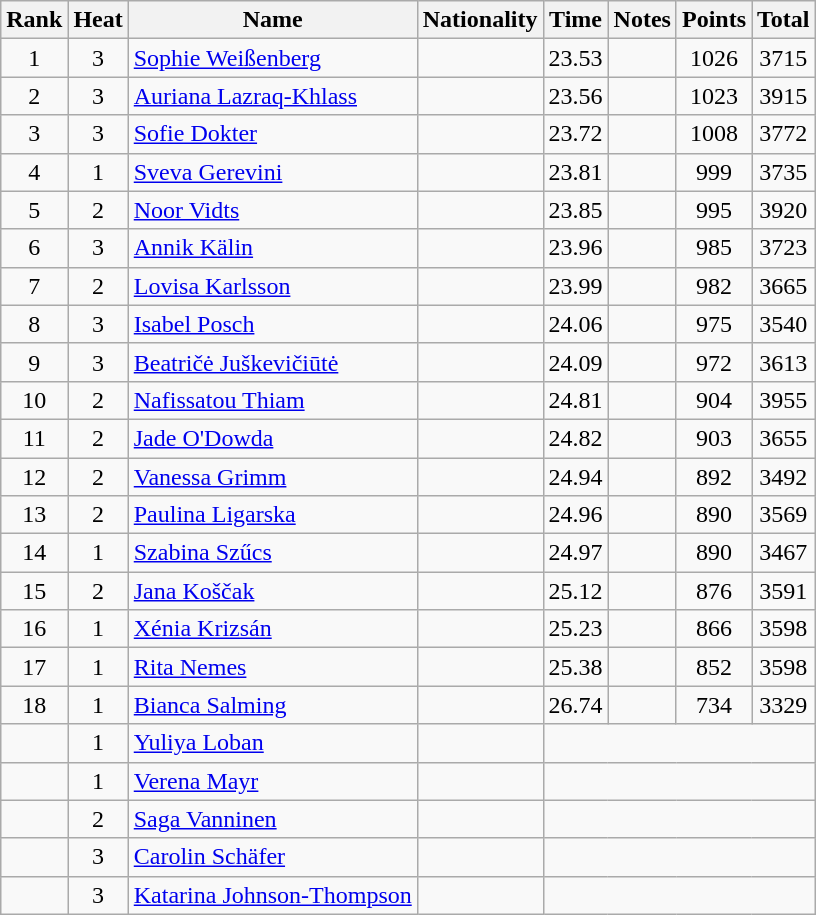<table class="wikitable sortable" style="text-align:center">
<tr>
<th>Rank</th>
<th>Heat</th>
<th>Name</th>
<th>Nationality</th>
<th>Time</th>
<th>Notes</th>
<th>Points</th>
<th>Total</th>
</tr>
<tr>
<td>1</td>
<td>3</td>
<td align="left"><a href='#'>Sophie Weißenberg</a></td>
<td align="left"></td>
<td>23.53</td>
<td></td>
<td>1026</td>
<td>3715</td>
</tr>
<tr>
<td>2</td>
<td>3</td>
<td align="left"><a href='#'>Auriana Lazraq-Khlass</a></td>
<td align="left"></td>
<td>23.56</td>
<td></td>
<td>1023</td>
<td>3915</td>
</tr>
<tr>
<td>3</td>
<td>3</td>
<td align="left"><a href='#'>Sofie Dokter</a></td>
<td align="left"></td>
<td>23.72</td>
<td></td>
<td>1008</td>
<td>3772</td>
</tr>
<tr>
<td>4</td>
<td>1</td>
<td align="left"><a href='#'>Sveva Gerevini</a></td>
<td align="left"></td>
<td>23.81</td>
<td></td>
<td>999</td>
<td>3735</td>
</tr>
<tr>
<td>5</td>
<td>2</td>
<td align="left"><a href='#'>Noor Vidts</a></td>
<td align="left"></td>
<td>23.85</td>
<td></td>
<td>995</td>
<td>3920</td>
</tr>
<tr>
<td>6</td>
<td>3</td>
<td align="left"><a href='#'>Annik Kälin</a></td>
<td align="left"></td>
<td>23.96</td>
<td></td>
<td>985</td>
<td>3723</td>
</tr>
<tr>
<td>7</td>
<td>2</td>
<td align="left"><a href='#'>Lovisa Karlsson</a></td>
<td align="left"></td>
<td>23.99</td>
<td></td>
<td>982</td>
<td>3665</td>
</tr>
<tr>
<td>8</td>
<td>3</td>
<td align="left"><a href='#'>Isabel Posch</a></td>
<td align="left"></td>
<td>24.06</td>
<td></td>
<td>975</td>
<td>3540</td>
</tr>
<tr>
<td>9</td>
<td>3</td>
<td align="left"><a href='#'>Beatričė Juškevičiūtė</a></td>
<td align="left"></td>
<td>24.09</td>
<td></td>
<td>972</td>
<td>3613</td>
</tr>
<tr>
<td>10</td>
<td>2</td>
<td align="left"><a href='#'>Nafissatou Thiam</a></td>
<td align="left"></td>
<td>24.81</td>
<td></td>
<td>904</td>
<td>3955</td>
</tr>
<tr>
<td>11</td>
<td>2</td>
<td align="left"><a href='#'>Jade O'Dowda</a></td>
<td align="left"></td>
<td>24.82</td>
<td></td>
<td>903</td>
<td>3655</td>
</tr>
<tr>
<td>12</td>
<td>2</td>
<td align="left"><a href='#'>Vanessa Grimm</a></td>
<td align="left"></td>
<td>24.94</td>
<td></td>
<td>892</td>
<td>3492</td>
</tr>
<tr>
<td>13</td>
<td>2</td>
<td align="left"><a href='#'>Paulina Ligarska</a></td>
<td align="left"></td>
<td>24.96</td>
<td></td>
<td>890</td>
<td>3569</td>
</tr>
<tr>
<td>14</td>
<td>1</td>
<td align="left"><a href='#'>Szabina Szűcs</a></td>
<td align="left"></td>
<td>24.97</td>
<td></td>
<td>890</td>
<td>3467</td>
</tr>
<tr>
<td>15</td>
<td>2</td>
<td align="left"><a href='#'>Jana Koščak</a></td>
<td align="left"></td>
<td>25.12</td>
<td></td>
<td>876</td>
<td>3591</td>
</tr>
<tr>
<td>16</td>
<td>1</td>
<td align="left"><a href='#'>Xénia Krizsán</a></td>
<td align="left"></td>
<td>25.23</td>
<td></td>
<td>866</td>
<td>3598</td>
</tr>
<tr>
<td>17</td>
<td>1</td>
<td align="left"><a href='#'>Rita Nemes</a></td>
<td align="left"></td>
<td>25.38</td>
<td></td>
<td>852</td>
<td>3598</td>
</tr>
<tr>
<td>18</td>
<td>1</td>
<td align="left"><a href='#'>Bianca Salming</a></td>
<td align="left"></td>
<td>26.74</td>
<td></td>
<td>734</td>
<td>3329</td>
</tr>
<tr>
<td></td>
<td>1</td>
<td align="left"><a href='#'>Yuliya Loban</a></td>
<td align="left"></td>
<td colspan=4></td>
</tr>
<tr>
<td></td>
<td>1</td>
<td align="left"><a href='#'>Verena Mayr</a></td>
<td align="left"></td>
<td colspan=4></td>
</tr>
<tr>
<td></td>
<td>2</td>
<td align="left"><a href='#'>Saga Vanninen</a></td>
<td align="left"></td>
<td colspan=4></td>
</tr>
<tr>
<td></td>
<td>3</td>
<td align="left"><a href='#'>Carolin Schäfer</a></td>
<td align="left"></td>
<td colspan=4></td>
</tr>
<tr>
<td></td>
<td>3</td>
<td align="left"><a href='#'>Katarina Johnson-Thompson</a></td>
<td align="left"></td>
<td colspan=4></td>
</tr>
</table>
